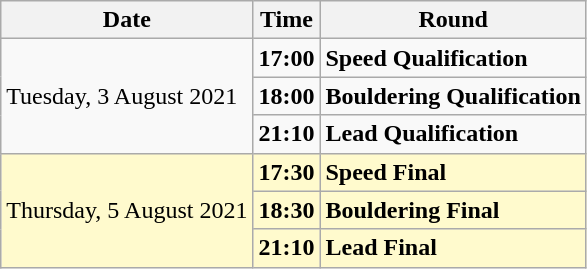<table class="wikitable">
<tr>
<th>Date</th>
<th>Time</th>
<th>Round</th>
</tr>
<tr>
<td rowspan="3">Tuesday, 3 August 2021</td>
<td><strong>17:00</strong></td>
<td><strong>Speed Qualification</strong></td>
</tr>
<tr>
<td><strong>18:00</strong></td>
<td><strong>Bouldering Qualification</strong></td>
</tr>
<tr>
<td><strong>21:10</strong></td>
<td><strong>Lead Qualification</strong></td>
</tr>
<tr style="background:lemonchiffon">
<td rowspan="3">Thursday, 5 August 2021</td>
<td><strong>17:30</strong></td>
<td><strong>Speed Final</strong></td>
</tr>
<tr style="background:lemonchiffon">
<td><strong>18:30</strong></td>
<td><strong>Bouldering Final</strong></td>
</tr>
<tr style="background:lemonchiffon">
<td><strong>21:10</strong></td>
<td><strong>Lead Final</strong></td>
</tr>
</table>
